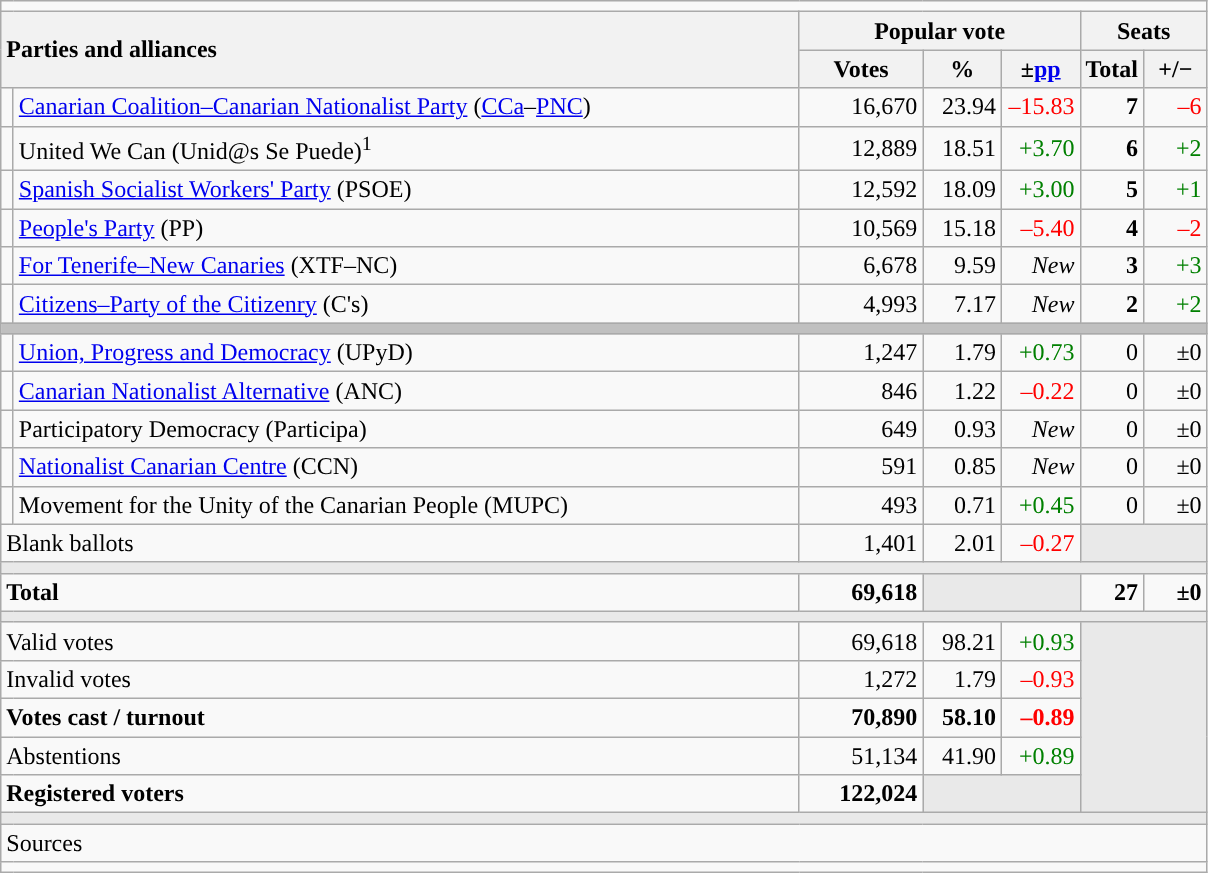<table class="wikitable" style="text-align:right;">
<tr>
<td colspan="7"></td>
</tr>
<tr>
<th style="text-align:left;" rowspan="2" colspan="2" width="525">Parties and alliances</th>
<th colspan="3">Popular vote</th>
<th colspan="2">Seats</th>
</tr>
<tr>
<th width="75">Votes</th>
<th width="45">%</th>
<th width="45">±<a href='#'>pp</a></th>
<th width="35">Total</th>
<th width="35">+/−</th>
</tr>
<tr>
<td width="1" style="color:inherit;background:"></td>
<td align="left"><a href='#'>Canarian Coalition–Canarian Nationalist Party</a> (<a href='#'>CCa</a>–<a href='#'>PNC</a>)</td>
<td>16,670</td>
<td>23.94</td>
<td style="color:red;">–15.83</td>
<td><strong>7</strong></td>
<td style="color:red;">–6</td>
</tr>
<tr>
<td style="color:inherit;background:"></td>
<td align="left">United We Can (Unid@s Se Puede)<sup>1</sup></td>
<td>12,889</td>
<td>18.51</td>
<td style="color:green;">+3.70</td>
<td><strong>6</strong></td>
<td style="color:green;">+2</td>
</tr>
<tr>
<td style="color:inherit;background:"></td>
<td align="left"><a href='#'>Spanish Socialist Workers' Party</a> (PSOE)</td>
<td>12,592</td>
<td>18.09</td>
<td style="color:green;">+3.00</td>
<td><strong>5</strong></td>
<td style="color:green;">+1</td>
</tr>
<tr>
<td style="color:inherit;background:"></td>
<td align="left"><a href='#'>People's Party</a> (PP)</td>
<td>10,569</td>
<td>15.18</td>
<td style="color:red;">–5.40</td>
<td><strong>4</strong></td>
<td style="color:red;">–2</td>
</tr>
<tr>
<td style="color:inherit;background:"></td>
<td align="left"><a href='#'>For Tenerife–New Canaries</a> (XTF–NC)</td>
<td>6,678</td>
<td>9.59</td>
<td><em>New</em></td>
<td><strong>3</strong></td>
<td style="color:green;">+3</td>
</tr>
<tr>
<td style="color:inherit;background:"></td>
<td align="left"><a href='#'>Citizens–Party of the Citizenry</a> (C's)</td>
<td>4,993</td>
<td>7.17</td>
<td><em>New</em></td>
<td><strong>2</strong></td>
<td style="color:green;">+2</td>
</tr>
<tr>
<td colspan="7" bgcolor="#C0C0C0"></td>
</tr>
<tr>
<td style="color:inherit;background:"></td>
<td align="left"><a href='#'>Union, Progress and Democracy</a> (UPyD)</td>
<td>1,247</td>
<td>1.79</td>
<td style="color:green;">+0.73</td>
<td>0</td>
<td>±0</td>
</tr>
<tr>
<td style="color:inherit;background:"></td>
<td align="left"><a href='#'>Canarian Nationalist Alternative</a> (ANC)</td>
<td>846</td>
<td>1.22</td>
<td style="color:red;">–0.22</td>
<td>0</td>
<td>±0</td>
</tr>
<tr>
<td style="color:inherit;background:"></td>
<td align="left">Participatory Democracy (Participa)</td>
<td>649</td>
<td>0.93</td>
<td><em>New</em></td>
<td>0</td>
<td>±0</td>
</tr>
<tr>
<td style="color:inherit;background:"></td>
<td align="left"><a href='#'>Nationalist Canarian Centre</a> (CCN)</td>
<td>591</td>
<td>0.85</td>
<td><em>New</em></td>
<td>0</td>
<td>±0</td>
</tr>
<tr>
<td style="color:inherit;background:"></td>
<td align="left">Movement for the Unity of the Canarian People (MUPC)</td>
<td>493</td>
<td>0.71</td>
<td style="color:green;">+0.45</td>
<td>0</td>
<td>±0</td>
</tr>
<tr>
<td align="left" colspan="2">Blank ballots</td>
<td>1,401</td>
<td>2.01</td>
<td style="color:red;">–0.27</td>
<td bgcolor="#E9E9E9" colspan="2"></td>
</tr>
<tr>
<td colspan="7" bgcolor="#E9E9E9"></td>
</tr>
<tr style="font-weight:bold;">
<td align="left" colspan="2">Total</td>
<td>69,618</td>
<td bgcolor="#E9E9E9" colspan="2"></td>
<td>27</td>
<td>±0</td>
</tr>
<tr>
<td colspan="7" bgcolor="#E9E9E9"></td>
</tr>
<tr>
<td align="left" colspan="2">Valid votes</td>
<td>69,618</td>
<td>98.21</td>
<td style="color:green;">+0.93</td>
<td bgcolor="#E9E9E9" colspan="2" rowspan="5"></td>
</tr>
<tr>
<td align="left" colspan="2">Invalid votes</td>
<td>1,272</td>
<td>1.79</td>
<td style="color:red;">–0.93</td>
</tr>
<tr style="font-weight:bold;">
<td align="left" colspan="2">Votes cast / turnout</td>
<td>70,890</td>
<td>58.10</td>
<td style="color:red;">–0.89</td>
</tr>
<tr>
<td align="left" colspan="2">Abstentions</td>
<td>51,134</td>
<td>41.90</td>
<td style="color:green;">+0.89</td>
</tr>
<tr style="font-weight:bold;">
<td align="left" colspan="2">Registered voters</td>
<td>122,024</td>
<td bgcolor="#E9E9E9" colspan="2"></td>
</tr>
<tr>
<td colspan="7" bgcolor="#E9E9E9"></td>
</tr>
<tr>
<td align="left" colspan="7">Sources</td>
</tr>
<tr>
<td colspan="7" style="text-align:left; max-width:790px;"></td>
</tr>
</table>
